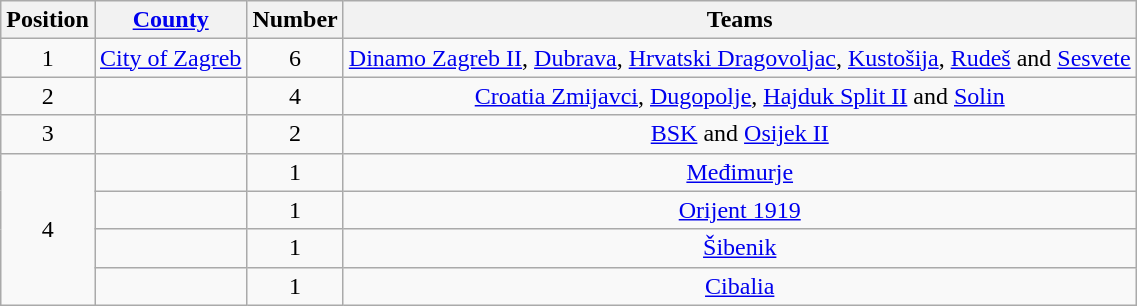<table class="wikitable">
<tr>
<th>Position</th>
<th><a href='#'>County</a></th>
<th>Number</th>
<th>Teams</th>
</tr>
<tr>
<td align=center>1</td>
<td><a href='#'> City of Zagreb</a></td>
<td align=center>6</td>
<td align=center><a href='#'>Dinamo Zagreb II</a>, <a href='#'>Dubrava</a>, <a href='#'>Hrvatski Dragovoljac</a>, <a href='#'>Kustošija</a>, <a href='#'>Rudeš</a> and <a href='#'>Sesvete</a></td>
</tr>
<tr>
<td align=center>2</td>
<td></td>
<td align=center>4</td>
<td align=center><a href='#'>Croatia Zmijavci</a>, <a href='#'>Dugopolje</a>, <a href='#'>Hajduk Split II</a> and <a href='#'>Solin</a></td>
</tr>
<tr>
<td align=center>3</td>
<td></td>
<td align=center>2</td>
<td align=center><a href='#'>BSK</a> and <a href='#'>Osijek II</a></td>
</tr>
<tr>
<td align=center rowspan="4">4</td>
<td></td>
<td align=center>1</td>
<td align=center><a href='#'>Međimurje</a></td>
</tr>
<tr>
<td></td>
<td align=center>1</td>
<td align=center><a href='#'>Orijent 1919</a></td>
</tr>
<tr>
<td></td>
<td align=center>1</td>
<td align=center><a href='#'>Šibenik</a></td>
</tr>
<tr>
<td></td>
<td align=center>1</td>
<td align=center><a href='#'>Cibalia</a></td>
</tr>
</table>
